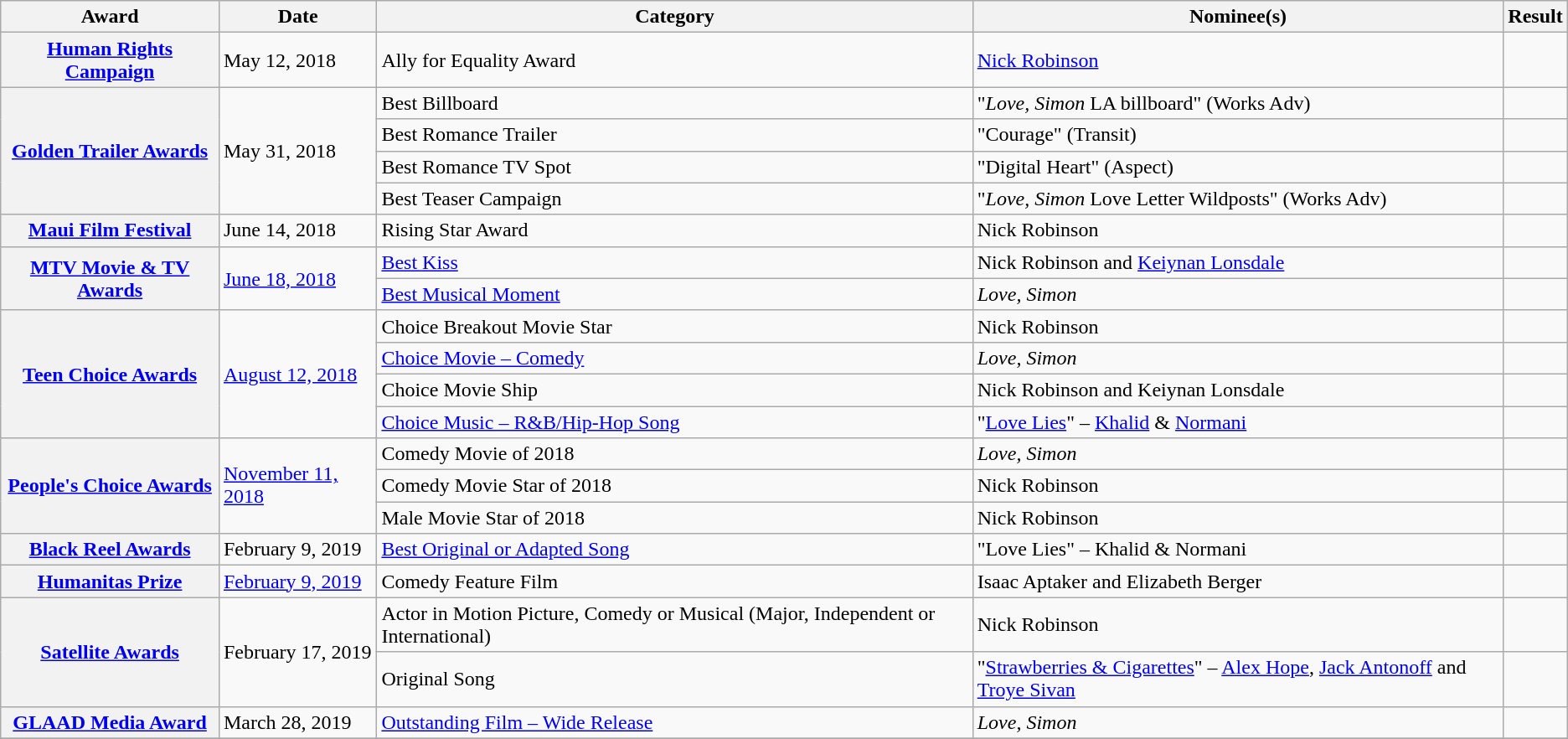<table class="wikitable plainrowheaders sortable">
<tr>
<th scope="col">Award</th>
<th scope="col">Date</th>
<th scope="col">Category</th>
<th scope="col">Nominee(s)</th>
<th scope="col">Result</th>
</tr>
<tr>
<th scope="row"><a href='#'>Human Rights Campaign</a></th>
<td>May 12, 2018</td>
<td>Ally for Equality Award</td>
<td><a href='#'>Nick Robinson</a></td>
<td></td>
</tr>
<tr>
<th rowspan="4" scope="row"><a href='#'>Golden Trailer Awards</a><br></th>
<td rowspan="4">May 31, 2018</td>
<td>Best Billboard</td>
<td>"<em>Love, Simon</em> LA billboard" (Works Adv)</td>
<td></td>
</tr>
<tr>
<td>Best Romance Trailer</td>
<td>"Courage" (Transit)</td>
<td></td>
</tr>
<tr>
<td>Best Romance TV Spot</td>
<td>"Digital Heart" (Aspect)</td>
<td></td>
</tr>
<tr>
<td>Best Teaser Campaign</td>
<td>"<em>Love, Simon</em> Love Letter Wildposts" (Works Adv)</td>
<td></td>
</tr>
<tr>
<th scope="row"><a href='#'>Maui Film Festival</a></th>
<td>June 14, 2018</td>
<td>Rising Star Award</td>
<td data-sort-value="Robinson, Nick">Nick Robinson</td>
<td></td>
</tr>
<tr>
<th rowspan="2" scope="row"><a href='#'>MTV Movie & TV Awards</a></th>
<td rowspan="2"><a href='#'>June 18, 2018</a></td>
<td><a href='#'>Best Kiss</a></td>
<td data-sort-value="Robinson, Nick and Keiynan Lonsdale">Nick Robinson and <a href='#'>Keiynan Lonsdale</a></td>
<td></td>
</tr>
<tr>
<td><a href='#'>Best Musical Moment</a></td>
<td><em>Love, Simon</em></td>
<td></td>
</tr>
<tr>
<th rowspan="4" scope="row"><a href='#'>Teen Choice Awards</a><br></th>
<td rowspan="4"><a href='#'>August 12, 2018</a></td>
<td>Choice Breakout Movie Star</td>
<td data-sort-value="Robinson, Nick">Nick Robinson</td>
<td></td>
</tr>
<tr>
<td><a href='#'>Choice Movie – Comedy</a></td>
<td><em>Love, Simon</em></td>
<td></td>
</tr>
<tr>
<td>Choice Movie Ship</td>
<td data-sort-value="Robinson, Nick and Keiynan Lonsdale">Nick Robinson and Keiynan Lonsdale</td>
<td></td>
</tr>
<tr>
<td><a href='#'>Choice Music – R&B/Hip-Hop Song</a></td>
<td>"<a href='#'>Love Lies</a>" – <a href='#'>Khalid</a> & <a href='#'>Normani</a></td>
<td></td>
</tr>
<tr>
<th rowspan="3" scope="row"><a href='#'>People's Choice Awards</a></th>
<td rowspan="3"><a href='#'>November 11, 2018</a></td>
<td>Comedy Movie of 2018</td>
<td><em>Love, Simon</em></td>
<td></td>
</tr>
<tr>
<td>Comedy Movie Star of 2018</td>
<td data-sort-value="Robinson, Nick">Nick Robinson</td>
<td></td>
</tr>
<tr>
<td>Male Movie Star of 2018</td>
<td data-sort-value="Robinson, Nick">Nick Robinson</td>
<td></td>
</tr>
<tr>
<th scope="row"><a href='#'>Black Reel Awards</a></th>
<td>February 9, 2019</td>
<td><a href='#'>Best Original or Adapted Song</a></td>
<td>"Love Lies" – Khalid & Normani</td>
<td></td>
</tr>
<tr>
<th scope="row"><a href='#'>Humanitas Prize</a></th>
<td><a href='#'>February 9, 2019</a></td>
<td>Comedy Feature Film</td>
<td data-sort-value="Aptaker, Isaac">Isaac Aptaker and Elizabeth Berger</td>
<td></td>
</tr>
<tr>
<th rowspan="2" scope="row"><a href='#'>Satellite Awards</a></th>
<td rowspan="2">February 17, 2019</td>
<td>Actor in Motion Picture, Comedy or Musical (Major, Independent or International)</td>
<td>Nick Robinson</td>
<td></td>
</tr>
<tr>
<td>Original Song</td>
<td>"<a href='#'>Strawberries & Cigarettes</a>" – <a href='#'>Alex Hope</a>, <a href='#'>Jack Antonoff</a> and <a href='#'>Troye Sivan</a></td>
<td></td>
</tr>
<tr>
<th scope="row"><a href='#'>GLAAD Media Award</a></th>
<td>March 28, 2019</td>
<td><a href='#'>Outstanding Film – Wide Release</a></td>
<td><em>Love, Simon</em></td>
<td></td>
</tr>
<tr>
</tr>
</table>
